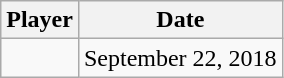<table class="wikitable sortable" border="1">
<tr>
<th>Player</th>
<th>Date</th>
</tr>
<tr>
<td></td>
<td>September 22, 2018</td>
</tr>
</table>
